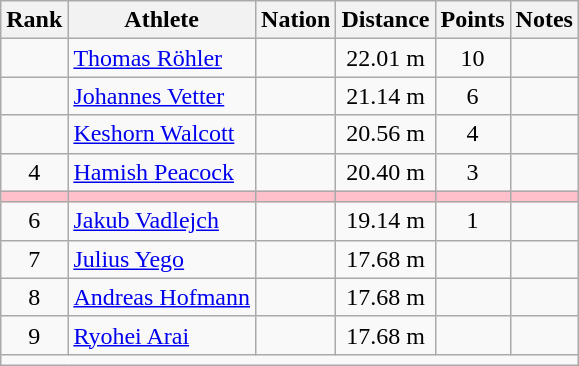<table class="wikitable sortable" style="text-align:center;">
<tr>
<th scope="col" style="width: 10px;">Rank</th>
<th scope="col">Athlete</th>
<th scope="col">Nation</th>
<th scope="col">Distance</th>
<th scope="col">Points</th>
<th scope="col">Notes</th>
</tr>
<tr>
<td></td>
<td align=left><a href='#'>Thomas Röhler</a></td>
<td align=left></td>
<td>22.01 m</td>
<td>10</td>
<td></td>
</tr>
<tr>
<td></td>
<td align=left><a href='#'>Johannes Vetter</a></td>
<td align=left></td>
<td>21.14 m</td>
<td>6</td>
<td></td>
</tr>
<tr>
<td></td>
<td align=left><a href='#'>Keshorn Walcott</a></td>
<td align=left></td>
<td>20.56 m</td>
<td>4</td>
<td></td>
</tr>
<tr>
<td>4</td>
<td align=left><a href='#'>Hamish Peacock</a></td>
<td align=left></td>
<td>20.40 m</td>
<td>3</td>
<td></td>
</tr>
<tr bgcolor=pink>
<td></td>
<td align=left></td>
<td align=left></td>
<td></td>
<td></td>
<td></td>
</tr>
<tr>
<td>6</td>
<td align=left><a href='#'>Jakub Vadlejch</a></td>
<td align=left></td>
<td>19.14 m</td>
<td>1</td>
<td></td>
</tr>
<tr>
<td>7</td>
<td align=left><a href='#'>Julius Yego</a></td>
<td align=left></td>
<td>17.68 m</td>
<td></td>
</tr>
<tr>
<td>8</td>
<td align=left><a href='#'>Andreas Hofmann</a></td>
<td align=left></td>
<td>17.68 m</td>
<td></td>
<td></td>
</tr>
<tr>
<td>9</td>
<td align=left><a href='#'>Ryohei Arai</a></td>
<td align=left></td>
<td>17.68 m</td>
<td></td>
<td></td>
</tr>
<tr class="sortbottom">
<td colspan="6"></td>
</tr>
</table>
